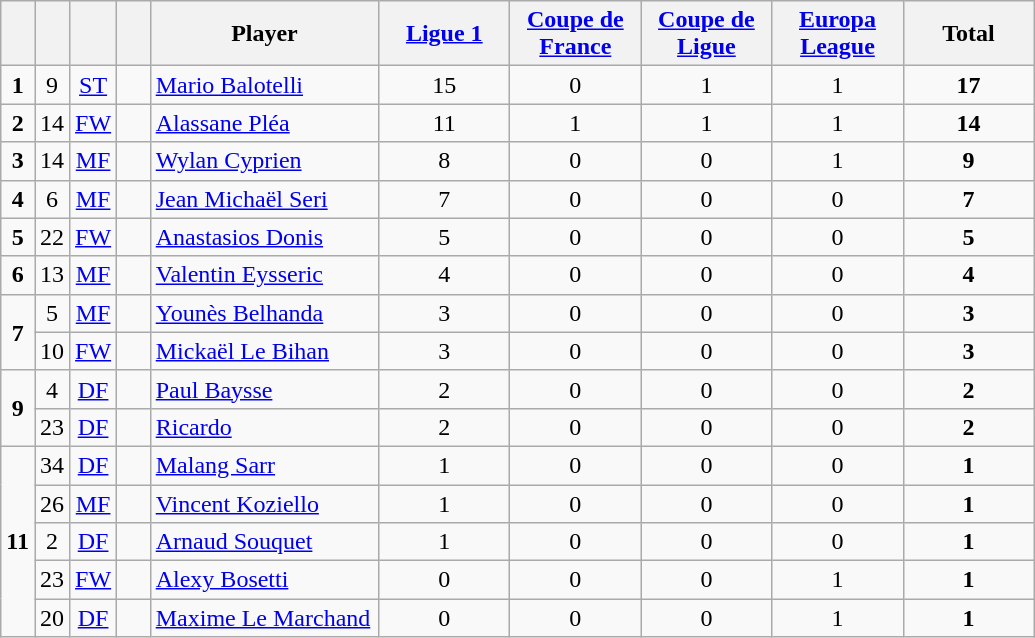<table class="wikitable" style="text-align:center">
<tr>
<th width=15></th>
<th width=15></th>
<th width=15></th>
<th width=15></th>
<th width=145>Player</th>
<th width=80><a href='#'>Ligue 1</a></th>
<th width=80><a href='#'>Coupe de France</a></th>
<th width=80><a href='#'>Coupe de Ligue</a></th>
<th width=80><a href='#'>Europa League</a></th>
<th width=80>Total</th>
</tr>
<tr>
<td><strong>1</strong></td>
<td>9</td>
<td><a href='#'>ST</a></td>
<td></td>
<td align=left><a href='#'>Mario Balotelli</a></td>
<td>15</td>
<td>0</td>
<td>1</td>
<td>1</td>
<td><strong>17</strong></td>
</tr>
<tr>
<td><strong>2</strong></td>
<td>14</td>
<td><a href='#'>FW</a></td>
<td></td>
<td align=left><a href='#'>Alassane Pléa</a></td>
<td>11</td>
<td>1</td>
<td>1</td>
<td>1</td>
<td><strong>14</strong></td>
</tr>
<tr>
<td><strong>3</strong></td>
<td>14</td>
<td><a href='#'>MF</a></td>
<td></td>
<td align=left><a href='#'>Wylan Cyprien</a></td>
<td>8</td>
<td>0</td>
<td>0</td>
<td>1</td>
<td><strong>9</strong></td>
</tr>
<tr>
<td><strong>4</strong></td>
<td>6</td>
<td><a href='#'>MF</a></td>
<td></td>
<td align=left><a href='#'>Jean Michaël Seri</a></td>
<td>7</td>
<td>0</td>
<td>0</td>
<td>0</td>
<td><strong>7</strong></td>
</tr>
<tr>
<td><strong>5</strong></td>
<td>22</td>
<td><a href='#'>FW</a></td>
<td></td>
<td align=left><a href='#'>Anastasios Donis</a></td>
<td>5</td>
<td>0</td>
<td>0</td>
<td>0</td>
<td><strong>5</strong></td>
</tr>
<tr>
<td><strong>6</strong></td>
<td>13</td>
<td><a href='#'>MF</a></td>
<td></td>
<td align=left><a href='#'>Valentin Eysseric</a></td>
<td>4</td>
<td>0</td>
<td>0</td>
<td>0</td>
<td><strong>4</strong></td>
</tr>
<tr>
<td rowspan=2><strong>7</strong></td>
<td>5</td>
<td><a href='#'>MF</a></td>
<td></td>
<td align=left><a href='#'>Younès Belhanda</a></td>
<td>3</td>
<td>0</td>
<td>0</td>
<td>0</td>
<td><strong>3</strong></td>
</tr>
<tr>
<td>10</td>
<td><a href='#'>FW</a></td>
<td></td>
<td align=left><a href='#'>Mickaël Le Bihan</a></td>
<td>3</td>
<td>0</td>
<td>0</td>
<td>0</td>
<td><strong>3</strong></td>
</tr>
<tr>
<td rowspan=2><strong>9</strong></td>
<td>4</td>
<td><a href='#'>DF</a></td>
<td></td>
<td align=left><a href='#'>Paul Baysse</a></td>
<td>2</td>
<td>0</td>
<td>0</td>
<td>0</td>
<td><strong>2</strong></td>
</tr>
<tr>
<td>23</td>
<td><a href='#'>DF</a></td>
<td></td>
<td align=left><a href='#'>Ricardo</a></td>
<td>2</td>
<td>0</td>
<td>0</td>
<td>0</td>
<td><strong>2</strong></td>
</tr>
<tr>
<td Rowspan=5><strong>11</strong></td>
<td>34</td>
<td><a href='#'>DF</a></td>
<td></td>
<td align=left><a href='#'>Malang Sarr</a></td>
<td>1</td>
<td>0</td>
<td>0</td>
<td>0</td>
<td><strong>1</strong></td>
</tr>
<tr>
<td>26</td>
<td><a href='#'>MF</a></td>
<td></td>
<td align=left><a href='#'>Vincent Koziello</a></td>
<td>1</td>
<td>0</td>
<td>0</td>
<td>0</td>
<td><strong>1</strong></td>
</tr>
<tr>
<td>2</td>
<td><a href='#'>DF</a></td>
<td></td>
<td align=left><a href='#'>Arnaud Souquet</a></td>
<td>1</td>
<td>0</td>
<td>0</td>
<td>0</td>
<td><strong>1</strong></td>
</tr>
<tr>
<td>23</td>
<td><a href='#'>FW</a></td>
<td></td>
<td align=left><a href='#'>Alexy Bosetti</a></td>
<td>0</td>
<td>0</td>
<td>0</td>
<td>1</td>
<td><strong>1</strong></td>
</tr>
<tr>
<td>20</td>
<td><a href='#'>DF</a></td>
<td></td>
<td align=left><a href='#'>Maxime Le Marchand</a></td>
<td>0</td>
<td>0</td>
<td>0</td>
<td>1</td>
<td><strong>1</strong></td>
</tr>
</table>
